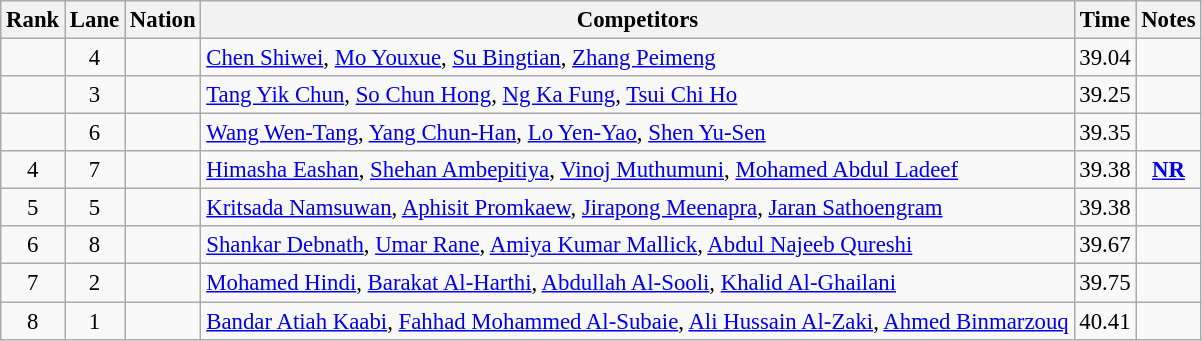<table class="wikitable sortable" style="text-align:center; font-size:95%">
<tr>
<th>Rank</th>
<th>Lane</th>
<th>Nation</th>
<th>Competitors</th>
<th>Time</th>
<th>Notes</th>
</tr>
<tr>
<td></td>
<td>4</td>
<td align=left></td>
<td align=left><a href='#'>Chen Shiwei</a>, <a href='#'>Mo Youxue</a>, <a href='#'>Su Bingtian</a>, <a href='#'>Zhang Peimeng</a></td>
<td>39.04</td>
<td></td>
</tr>
<tr>
<td></td>
<td>3</td>
<td align=left></td>
<td align=left><a href='#'>Tang Yik Chun</a>, <a href='#'>So Chun Hong</a>, <a href='#'>Ng Ka Fung</a>, <a href='#'>Tsui Chi Ho</a></td>
<td>39.25</td>
<td></td>
</tr>
<tr>
<td></td>
<td>6</td>
<td align=left></td>
<td align=left><a href='#'>Wang Wen-Tang</a>, <a href='#'>Yang Chun-Han</a>, <a href='#'>Lo Yen-Yao</a>, <a href='#'>Shen Yu-Sen</a></td>
<td>39.35</td>
<td></td>
</tr>
<tr>
<td>4</td>
<td>7</td>
<td align=left></td>
<td align=left><a href='#'>Himasha Eashan</a>, <a href='#'>Shehan Ambepitiya</a>, <a href='#'>Vinoj Muthumuni</a>, <a href='#'>Mohamed Abdul Ladeef</a></td>
<td>39.38</td>
<td><strong><a href='#'>NR</a></strong></td>
</tr>
<tr>
<td>5</td>
<td>5</td>
<td align=left></td>
<td align=left><a href='#'>Kritsada Namsuwan</a>, <a href='#'>Aphisit Promkaew</a>, <a href='#'>Jirapong Meenapra</a>, <a href='#'>Jaran Sathoengram</a></td>
<td>39.38</td>
<td></td>
</tr>
<tr>
<td>6</td>
<td>8</td>
<td align=left></td>
<td align=left><a href='#'>Shankar Debnath</a>, <a href='#'>Umar Rane</a>, <a href='#'>Amiya Kumar Mallick</a>, <a href='#'>Abdul Najeeb Qureshi</a></td>
<td>39.67</td>
<td></td>
</tr>
<tr>
<td>7</td>
<td>2</td>
<td align=left></td>
<td align=left><a href='#'>Mohamed Hindi</a>, <a href='#'>Barakat Al-Harthi</a>, <a href='#'>Abdullah Al-Sooli</a>, <a href='#'>Khalid Al-Ghailani</a></td>
<td>39.75</td>
<td></td>
</tr>
<tr>
<td>8</td>
<td>1</td>
<td align=left></td>
<td align=left><a href='#'>Bandar Atiah Kaabi</a>, <a href='#'>Fahhad Mohammed Al-Subaie</a>, <a href='#'>Ali Hussain Al-Zaki</a>, <a href='#'>Ahmed Binmarzouq</a></td>
<td>40.41</td>
<td></td>
</tr>
</table>
